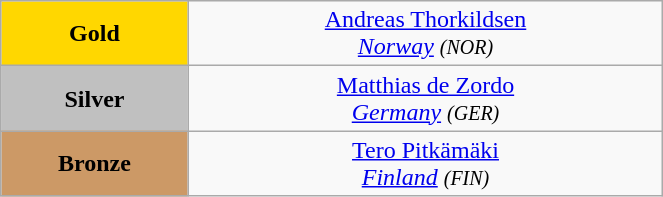<table class="wikitable" style=" text-align:center; " width="35%">
<tr>
<td bgcolor="gold"><strong>Gold</strong></td>
<td> <a href='#'>Andreas Thorkildsen</a><br><em><a href='#'>Norway</a> <small>(NOR)</small></em></td>
</tr>
<tr>
<td bgcolor="silver"><strong>Silver</strong></td>
<td> <a href='#'>Matthias de Zordo</a><br><em><a href='#'>Germany</a> <small>(GER)</small></em></td>
</tr>
<tr>
<td bgcolor="CC9966"><strong>Bronze</strong></td>
<td> <a href='#'>Tero Pitkämäki</a><br><em><a href='#'>Finland</a> <small>(FIN)</small></em></td>
</tr>
</table>
